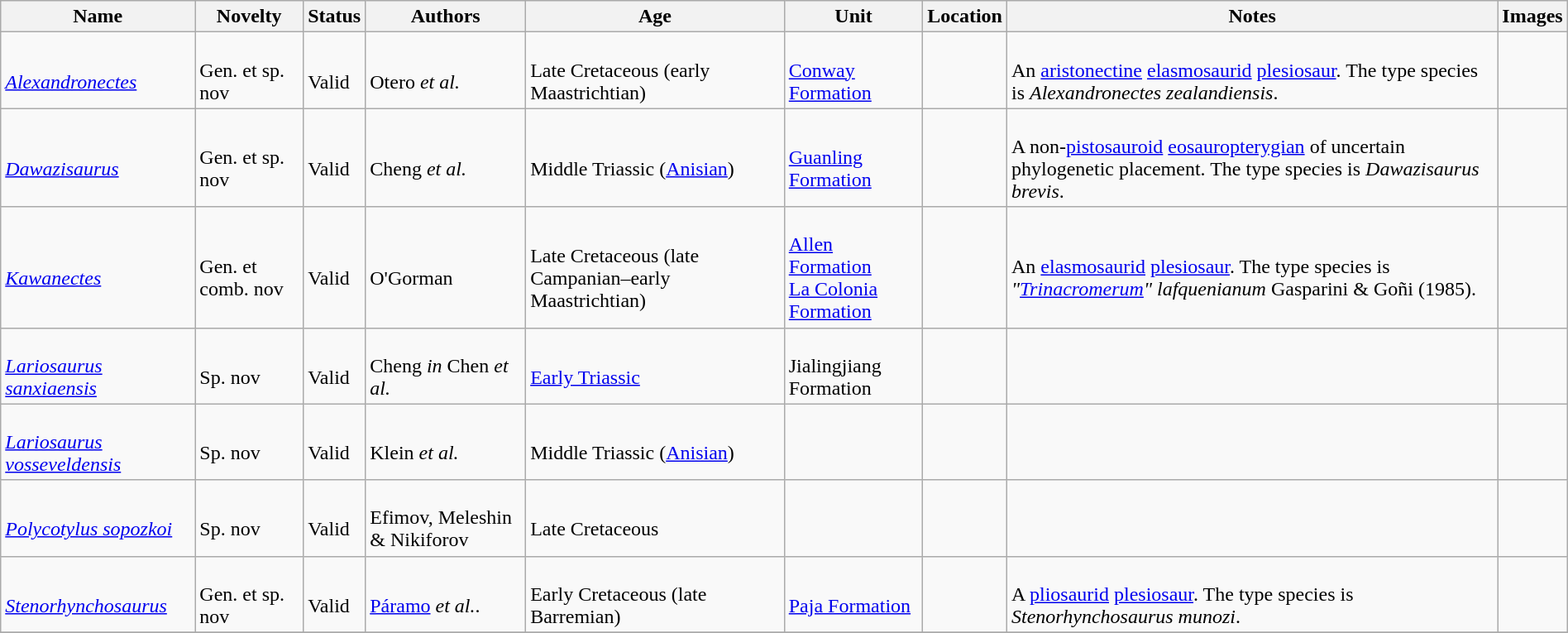<table class="wikitable sortable" align="center" width="100%">
<tr>
<th>Name</th>
<th>Novelty</th>
<th>Status</th>
<th>Authors</th>
<th>Age</th>
<th>Unit</th>
<th>Location</th>
<th>Notes</th>
<th>Images</th>
</tr>
<tr>
<td><br><em><a href='#'>Alexandronectes</a></em></td>
<td><br>Gen. et sp. nov</td>
<td><br>Valid</td>
<td><br>Otero <em>et al.</em></td>
<td><br>Late Cretaceous (early Maastrichtian)</td>
<td><br><a href='#'>Conway Formation</a></td>
<td><br></td>
<td><br>An <a href='#'>aristonectine</a> <a href='#'>elasmosaurid</a> <a href='#'>plesiosaur</a>. The type species is <em>Alexandronectes zealandiensis</em>.</td>
<td></td>
</tr>
<tr>
<td><br><em><a href='#'>Dawazisaurus</a></em></td>
<td><br>Gen. et sp. nov</td>
<td><br>Valid</td>
<td><br>Cheng <em>et al.</em></td>
<td><br>Middle Triassic (<a href='#'>Anisian</a>)</td>
<td><br><a href='#'>Guanling Formation</a></td>
<td><br></td>
<td><br>A non-<a href='#'>pistosauroid</a> <a href='#'>eosauropterygian</a> of uncertain phylogenetic placement. The type species is <em>Dawazisaurus brevis</em>.</td>
<td></td>
</tr>
<tr>
<td><br><em><a href='#'>Kawanectes</a></em></td>
<td><br>Gen. et comb. nov</td>
<td><br>Valid</td>
<td><br>O'Gorman</td>
<td><br>Late Cretaceous (late Campanian–early Maastrichtian)</td>
<td><br><a href='#'>Allen Formation</a><br>
<a href='#'>La Colonia Formation</a></td>
<td><br></td>
<td><br>An <a href='#'>elasmosaurid</a> <a href='#'>plesiosaur</a>. The type species is <em>"<a href='#'>Trinacromerum</a>" lafquenianum</em> Gasparini & Goñi (1985).</td>
<td></td>
</tr>
<tr>
<td><br><em><a href='#'>Lariosaurus sanxiaensis</a></em></td>
<td><br>Sp. nov</td>
<td><br>Valid</td>
<td><br>Cheng <em>in</em> Chen <em>et al.</em></td>
<td><br><a href='#'>Early Triassic</a></td>
<td><br>Jialingjiang Formation</td>
<td><br></td>
<td></td>
<td></td>
</tr>
<tr>
<td><br><em><a href='#'>Lariosaurus vosseveldensis</a></em></td>
<td><br>Sp. nov</td>
<td><br>Valid</td>
<td><br>Klein <em>et al.</em></td>
<td><br>Middle Triassic (<a href='#'>Anisian</a>)</td>
<td></td>
<td><br></td>
<td></td>
<td></td>
</tr>
<tr>
<td><br><em><a href='#'>Polycotylus sopozkoi</a></em></td>
<td><br>Sp. nov</td>
<td><br>Valid</td>
<td><br>Efimov, Meleshin & Nikiforov</td>
<td><br>Late Cretaceous</td>
<td></td>
<td><br></td>
<td></td>
<td></td>
</tr>
<tr>
<td><br><em><a href='#'>Stenorhynchosaurus</a></em></td>
<td><br>Gen. et sp. nov</td>
<td><br>Valid</td>
<td><br><a href='#'>Páramo</a> <em>et al.</em>.</td>
<td><br>Early Cretaceous (late Barremian)</td>
<td><br><a href='#'>Paja Formation</a></td>
<td><br></td>
<td><br>A <a href='#'>pliosaurid</a> <a href='#'>plesiosaur</a>. The type species is <em>Stenorhynchosaurus munozi</em>.</td>
<td></td>
</tr>
<tr>
</tr>
</table>
